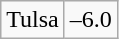<table class="wikitable" style="border: none;">
<tr align="center">
</tr>
<tr align="center">
<td>Tulsa</td>
<td>–6.0</td>
</tr>
</table>
